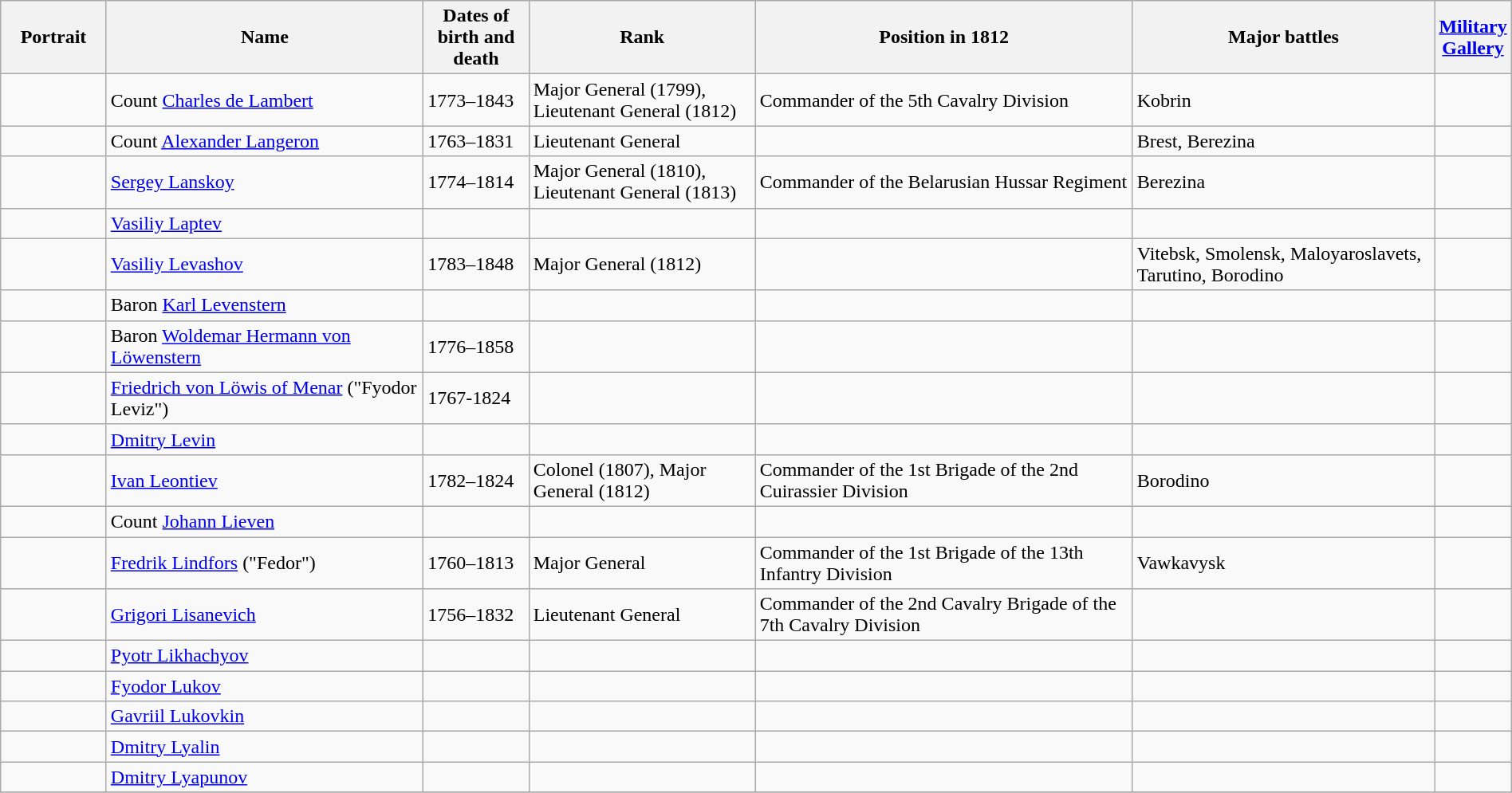<table width=100% class="wikitable">
<tr>
<th width=7%>Portrait</th>
<th width=21%>Name</th>
<th width=7%>Dates of birth and death</th>
<th width=15%>Rank</th>
<th width=25%>Position in 1812</th>
<th width=20%>Major battles</th>
<th width=5%><a href='#'>Military Gallery</a></th>
</tr>
<tr>
<td></td>
<td>Count <a href='#'>Charles de Lambert</a></td>
<td>1773–1843</td>
<td>Major General (1799), Lieutenant General (1812)</td>
<td>Commander of the 5th Cavalry Division</td>
<td>Kobrin</td>
<td></td>
</tr>
<tr>
<td></td>
<td>Count <a href='#'>Alexander Langeron</a></td>
<td>1763–1831</td>
<td>Lieutenant General</td>
<td></td>
<td>Brest, Berezina</td>
<td></td>
</tr>
<tr>
<td></td>
<td><a href='#'>Sergey Lanskoy</a></td>
<td>1774–1814</td>
<td>Major General (1810), Lieutenant General (1813)</td>
<td>Commander of the Belarusian Hussar Regiment</td>
<td>Berezina</td>
<td></td>
</tr>
<tr>
<td></td>
<td><a href='#'>Vasiliy Laptev</a></td>
<td></td>
<td></td>
<td></td>
<td></td>
<td></td>
</tr>
<tr>
<td></td>
<td><a href='#'>Vasiliy Levashov</a></td>
<td>1783–1848</td>
<td>Major General (1812)</td>
<td></td>
<td>Vitebsk, Smolensk, Maloyaroslavets, Tarutino, Borodino</td>
<td></td>
</tr>
<tr>
<td></td>
<td>Baron <a href='#'>Karl Levenstern</a></td>
<td></td>
<td></td>
<td></td>
<td></td>
<td></td>
</tr>
<tr>
<td></td>
<td>Baron <a href='#'>Woldemar Hermann von Löwenstern</a></td>
<td>1776–1858</td>
<td></td>
<td></td>
<td></td>
<td></td>
</tr>
<tr>
<td></td>
<td><a href='#'>Friedrich von Löwis of Menar</a> ("Fyodor Leviz")</td>
<td>1767-1824</td>
<td></td>
<td></td>
<td></td>
<td></td>
</tr>
<tr>
<td></td>
<td><a href='#'>Dmitry Levin</a></td>
<td></td>
<td></td>
<td></td>
<td></td>
<td></td>
</tr>
<tr>
<td></td>
<td><a href='#'>Ivan Leontiev</a></td>
<td>1782–1824</td>
<td>Colonel (1807), Major General (1812)</td>
<td>Commander of the 1st Brigade of the 2nd Cuirassier Division</td>
<td>Borodino</td>
<td></td>
</tr>
<tr>
<td></td>
<td>Count <a href='#'>Johann Lieven</a></td>
<td></td>
<td></td>
<td></td>
<td></td>
<td></td>
</tr>
<tr>
<td></td>
<td><a href='#'>Fredrik Lindfors</a> ("Fedor")</td>
<td>1760–1813</td>
<td>Major General</td>
<td>Commander of the 1st Brigade of the 13th Infantry Division</td>
<td>Vawkavysk</td>
<td></td>
</tr>
<tr>
<td></td>
<td><a href='#'>Grigori Lisanevich</a></td>
<td>1756–1832</td>
<td>Lieutenant General</td>
<td>Commander of the 2nd Cavalry Brigade of the 7th Cavalry Division</td>
<td></td>
<td></td>
</tr>
<tr>
<td></td>
<td><a href='#'>Pyotr Likhachyov</a></td>
<td></td>
<td></td>
<td></td>
<td></td>
<td></td>
</tr>
<tr>
<td></td>
<td><a href='#'>Fyodor Lukov</a></td>
<td></td>
<td></td>
<td></td>
<td></td>
<td></td>
</tr>
<tr>
<td></td>
<td><a href='#'>Gavriil Lukovkin</a></td>
<td></td>
<td></td>
<td></td>
<td></td>
<td></td>
</tr>
<tr>
<td></td>
<td><a href='#'>Dmitry Lyalin</a></td>
<td></td>
<td></td>
<td></td>
<td></td>
<td></td>
</tr>
<tr>
<td></td>
<td><a href='#'>Dmitry Lyapunov</a></td>
<td></td>
<td></td>
<td></td>
<td></td>
<td></td>
</tr>
<tr>
</tr>
</table>
